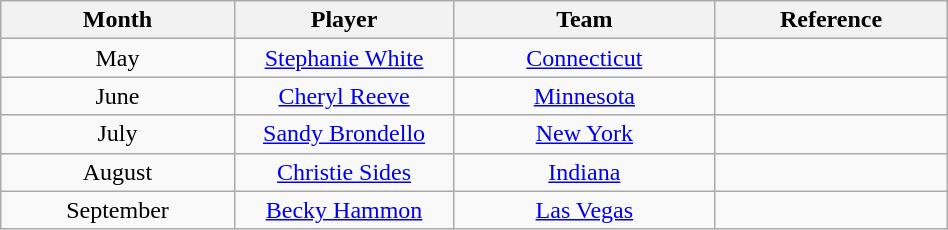<table class="wikitable" style="width: 50%; text-align:center;">
<tr>
<th width=60>Month</th>
<th width=60>Player</th>
<th width=60>Team</th>
<th width=20>Reference</th>
</tr>
<tr>
<td>May</td>
<td><a href='#'>Stephanie White</a></td>
<td><a href='#'>Connecticut</a></td>
<td></td>
</tr>
<tr>
<td>June</td>
<td><a href='#'>Cheryl Reeve</a></td>
<td><a href='#'>Minnesota</a></td>
<td></td>
</tr>
<tr>
<td>July</td>
<td><a href='#'>Sandy Brondello</a></td>
<td><a href='#'>New York</a></td>
<td></td>
</tr>
<tr>
<td>August</td>
<td><a href='#'>Christie Sides</a></td>
<td><a href='#'>Indiana</a></td>
<td></td>
</tr>
<tr>
<td>September</td>
<td><a href='#'>Becky Hammon</a></td>
<td><a href='#'>Las Vegas</a></td>
<td></td>
</tr>
</table>
